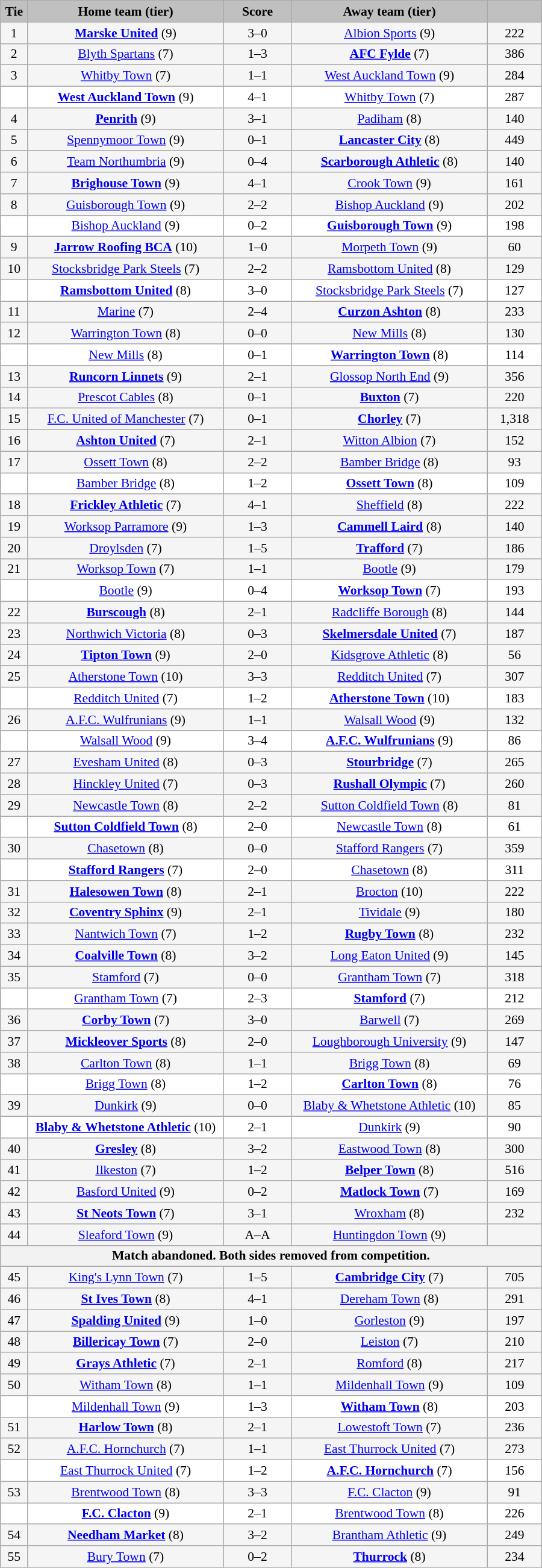<table class="wikitable" style="width: 600px; background:WhiteSmoke; text-align:center; font-size:90%">
<tr>
<td scope="col" style="width:  5.00%; background:silver;"><strong>Tie</strong></td>
<td scope="col" style="width: 36.25%; background:silver;"><strong>Home team (tier)</strong></td>
<td scope="col" style="width: 12.50%; background:silver;"><strong>Score</strong></td>
<td scope="col" style="width: 36.25%; background:silver;"><strong>Away team (tier)</strong></td>
<td scope="col" style="width: 10.00%; background:silver;"><strong></strong></td>
</tr>
<tr>
<td>1</td>
<td><strong><a href='#'>Marske United</a></strong> (9)</td>
<td>3–0</td>
<td><a href='#'>Albion Sports</a> (9)</td>
<td>222</td>
</tr>
<tr>
<td>2</td>
<td><a href='#'>Blyth Spartans</a> (7)</td>
<td>1–3</td>
<td><strong><a href='#'>AFC Fylde</a></strong> (7)</td>
<td>386</td>
</tr>
<tr>
<td>3</td>
<td><a href='#'>Whitby Town</a> (7)</td>
<td>1–1</td>
<td><a href='#'>West Auckland Town</a> (9)</td>
<td>284</td>
</tr>
<tr style="background:white;">
<td><em></em></td>
<td><strong><a href='#'>West Auckland Town</a></strong> (9)</td>
<td>4–1</td>
<td><a href='#'>Whitby Town</a> (7)</td>
<td>287</td>
</tr>
<tr>
<td>4</td>
<td><strong><a href='#'>Penrith</a></strong> (9)</td>
<td>3–1</td>
<td><a href='#'>Padiham</a> (8)</td>
<td>140</td>
</tr>
<tr>
<td>5</td>
<td><a href='#'>Spennymoor Town</a> (9)</td>
<td>0–1</td>
<td><strong><a href='#'>Lancaster City</a></strong> (8)</td>
<td>449</td>
</tr>
<tr>
<td>6</td>
<td><a href='#'>Team Northumbria</a> (9)</td>
<td>0–4</td>
<td><strong><a href='#'>Scarborough Athletic</a></strong> (8)</td>
<td>140</td>
</tr>
<tr>
<td>7</td>
<td><strong><a href='#'>Brighouse Town</a></strong> (9)</td>
<td>4–1</td>
<td><a href='#'>Crook Town</a> (9)</td>
<td>161</td>
</tr>
<tr>
<td>8</td>
<td><a href='#'>Guisborough Town</a> (9)</td>
<td>2–2</td>
<td><a href='#'>Bishop Auckland</a> (9)</td>
<td>202</td>
</tr>
<tr style="background:white;">
<td><em></em></td>
<td><a href='#'>Bishop Auckland</a> (9)</td>
<td>0–2</td>
<td><strong><a href='#'>Guisborough Town</a></strong> (9)</td>
<td>198</td>
</tr>
<tr>
<td>9</td>
<td><strong><a href='#'>Jarrow Roofing BCA</a></strong> (10)</td>
<td>1–0</td>
<td><a href='#'>Morpeth Town</a> (9)</td>
<td>60</td>
</tr>
<tr>
<td>10</td>
<td><a href='#'>Stocksbridge Park Steels</a> (7)</td>
<td>2–2</td>
<td><a href='#'>Ramsbottom United</a> (8)</td>
<td>129</td>
</tr>
<tr style="background:white;">
<td><em></em></td>
<td><strong><a href='#'>Ramsbottom United</a></strong> (8)</td>
<td>3–0</td>
<td><a href='#'>Stocksbridge Park Steels</a> (7)</td>
<td>127</td>
</tr>
<tr>
<td>11</td>
<td><a href='#'>Marine</a> (7)</td>
<td>2–4</td>
<td><strong><a href='#'>Curzon Ashton</a></strong> (8)</td>
<td>233</td>
</tr>
<tr>
<td>12</td>
<td><a href='#'>Warrington Town</a> (8)</td>
<td>0–0</td>
<td><a href='#'>New Mills</a> (8)</td>
<td>130</td>
</tr>
<tr style="background:white;">
<td><em></em></td>
<td><a href='#'>New Mills</a> (8)</td>
<td>0–1</td>
<td><strong><a href='#'>Warrington Town</a></strong> (8)</td>
<td>114</td>
</tr>
<tr>
<td>13</td>
<td><strong><a href='#'>Runcorn Linnets</a></strong> (9)</td>
<td>2–1</td>
<td><a href='#'>Glossop North End</a> (9)</td>
<td>356</td>
</tr>
<tr>
<td>14</td>
<td><a href='#'>Prescot Cables</a> (8)</td>
<td>0–1</td>
<td><strong><a href='#'>Buxton</a></strong> (7)</td>
<td>220</td>
</tr>
<tr>
<td>15</td>
<td><a href='#'>F.C. United of Manchester</a> (7)</td>
<td>0–1</td>
<td><strong><a href='#'>Chorley</a></strong> (7)</td>
<td>1,318</td>
</tr>
<tr>
<td>16</td>
<td><strong><a href='#'>Ashton United</a></strong> (7)</td>
<td>2–1</td>
<td><a href='#'>Witton Albion</a> (7)</td>
<td>152</td>
</tr>
<tr>
<td>17</td>
<td><a href='#'>Ossett Town</a> (8)</td>
<td>2–2</td>
<td><a href='#'>Bamber Bridge</a> (8)</td>
<td>93</td>
</tr>
<tr style="background:white;">
<td><em></em></td>
<td><a href='#'>Bamber Bridge</a> (8)</td>
<td>1–2</td>
<td><strong><a href='#'>Ossett Town</a></strong> (8)</td>
<td>109</td>
</tr>
<tr>
<td>18</td>
<td><strong><a href='#'>Frickley Athletic</a></strong> (7)</td>
<td>4–1</td>
<td><a href='#'>Sheffield</a> (8)</td>
<td>222</td>
</tr>
<tr>
<td>19</td>
<td><a href='#'>Worksop Parramore</a> (9)</td>
<td>1–3</td>
<td><strong><a href='#'>Cammell Laird</a></strong> (8)</td>
<td>140</td>
</tr>
<tr>
<td>20</td>
<td><a href='#'>Droylsden</a> (7)</td>
<td>1–5</td>
<td><strong><a href='#'>Trafford</a></strong> (7)</td>
<td>186</td>
</tr>
<tr>
<td>21</td>
<td><a href='#'>Worksop Town</a> (7)</td>
<td>1–1</td>
<td><a href='#'>Bootle</a> (9)</td>
<td>179</td>
</tr>
<tr style="background:white;">
<td><em></em></td>
<td><a href='#'>Bootle</a> (9)</td>
<td>0–4</td>
<td><strong><a href='#'>Worksop Town</a></strong> (7)</td>
<td>193</td>
</tr>
<tr>
<td>22</td>
<td><strong><a href='#'>Burscough</a></strong> (8)</td>
<td>2–1</td>
<td><a href='#'>Radcliffe Borough</a> (8)</td>
<td>144</td>
</tr>
<tr>
<td>23</td>
<td><a href='#'>Northwich Victoria</a> (8)</td>
<td>0–3</td>
<td><strong><a href='#'>Skelmersdale United</a></strong> (7)</td>
<td>187</td>
</tr>
<tr>
<td>24</td>
<td><strong><a href='#'>Tipton Town</a></strong> (9)</td>
<td>2–0</td>
<td><a href='#'>Kidsgrove Athletic</a> (8)</td>
<td>56</td>
</tr>
<tr>
<td>25</td>
<td><a href='#'>Atherstone Town</a> (10)</td>
<td>3–3</td>
<td><a href='#'>Redditch United</a> (7)</td>
<td>307</td>
</tr>
<tr style="background:white;">
<td><em></em></td>
<td><a href='#'>Redditch United</a> (7)</td>
<td>1–2</td>
<td><strong><a href='#'>Atherstone Town</a></strong> (10)</td>
<td>183</td>
</tr>
<tr>
<td>26</td>
<td><a href='#'>A.F.C. Wulfrunians</a> (9)</td>
<td>1–1</td>
<td><a href='#'>Walsall Wood</a> (9)</td>
<td>132</td>
</tr>
<tr style="background:white;">
<td><em></em></td>
<td><a href='#'>Walsall Wood</a> (9)</td>
<td>3–4 </td>
<td><strong><a href='#'>A.F.C. Wulfrunians</a></strong> (9)</td>
<td>86</td>
</tr>
<tr>
<td>27</td>
<td><a href='#'>Evesham United</a> (8)</td>
<td>0–3</td>
<td><strong><a href='#'>Stourbridge</a></strong> (7)</td>
<td>265</td>
</tr>
<tr>
<td>28</td>
<td><a href='#'>Hinckley United</a> (7)</td>
<td>0–3</td>
<td><strong><a href='#'>Rushall Olympic</a></strong> (7)</td>
<td>260</td>
</tr>
<tr>
<td>29</td>
<td><a href='#'>Newcastle Town</a> (8)</td>
<td>2–2</td>
<td><a href='#'>Sutton Coldfield Town</a> (8)</td>
<td>81</td>
</tr>
<tr style="background:white;">
<td><em></em></td>
<td><strong><a href='#'>Sutton Coldfield Town</a></strong> (8)</td>
<td>2–0</td>
<td><a href='#'>Newcastle Town</a> (8)</td>
<td>61</td>
</tr>
<tr>
<td>30</td>
<td><a href='#'>Chasetown</a> (8)</td>
<td>0–0</td>
<td><a href='#'>Stafford Rangers</a> (7)</td>
<td>359</td>
</tr>
<tr style="background:white;">
<td><em></em></td>
<td><strong><a href='#'>Stafford Rangers</a></strong> (7)</td>
<td>2–0</td>
<td><a href='#'>Chasetown</a> (8)</td>
<td>311</td>
</tr>
<tr>
<td>31</td>
<td><strong><a href='#'>Halesowen Town</a></strong> (8)</td>
<td>2–1</td>
<td><a href='#'>Brocton</a> (10)</td>
<td>222</td>
</tr>
<tr>
<td>32</td>
<td><strong><a href='#'>Coventry Sphinx</a></strong> (9)</td>
<td>2–1</td>
<td><a href='#'>Tividale</a> (9)</td>
<td>180</td>
</tr>
<tr>
<td>33</td>
<td><a href='#'>Nantwich Town</a> (7)</td>
<td>1–2</td>
<td><strong><a href='#'>Rugby Town</a></strong> (8)</td>
<td>232</td>
</tr>
<tr>
<td>34</td>
<td><strong><a href='#'>Coalville Town</a></strong> (8)</td>
<td>3–2</td>
<td><a href='#'>Long Eaton United</a> (9)</td>
<td>145</td>
</tr>
<tr>
<td>35</td>
<td><a href='#'>Stamford</a> (7)</td>
<td>0–0</td>
<td><a href='#'>Grantham Town</a> (7)</td>
<td>318</td>
</tr>
<tr style="background:white;">
<td><em></em></td>
<td><a href='#'>Grantham Town</a> (7)</td>
<td>2–3</td>
<td><strong><a href='#'>Stamford</a></strong> (7)</td>
<td>212</td>
</tr>
<tr>
<td>36</td>
<td><strong><a href='#'>Corby Town</a></strong> (7)</td>
<td>3–0</td>
<td><a href='#'>Barwell</a> (7)</td>
<td>269</td>
</tr>
<tr>
<td>37</td>
<td><strong><a href='#'>Mickleover Sports</a></strong> (8)</td>
<td>2–0</td>
<td><a href='#'>Loughborough University</a> (9)</td>
<td>147</td>
</tr>
<tr>
<td>38</td>
<td><a href='#'>Carlton Town</a> (8)</td>
<td>1–1</td>
<td><a href='#'>Brigg Town</a> (8)</td>
<td>69</td>
</tr>
<tr style="background:white;">
<td><em></em></td>
<td><a href='#'>Brigg Town</a> (8)</td>
<td>1–2</td>
<td><strong><a href='#'>Carlton Town</a></strong> (8)</td>
<td>76</td>
</tr>
<tr>
<td>39</td>
<td><a href='#'>Dunkirk</a> (9)</td>
<td>0–0</td>
<td><a href='#'>Blaby & Whetstone Athletic</a> (10)</td>
<td>85</td>
</tr>
<tr style="background:white;">
<td><em></em></td>
<td><strong><a href='#'>Blaby & Whetstone Athletic</a></strong> (10)</td>
<td>2–1</td>
<td><a href='#'>Dunkirk</a> (9)</td>
<td>90</td>
</tr>
<tr>
<td>40</td>
<td><strong><a href='#'>Gresley</a></strong> (8)</td>
<td>3–2</td>
<td><a href='#'>Eastwood Town</a> (8)</td>
<td>300</td>
</tr>
<tr>
<td>41</td>
<td><a href='#'>Ilkeston</a> (7)</td>
<td>1–2</td>
<td><strong><a href='#'>Belper Town</a></strong> (8)</td>
<td>516</td>
</tr>
<tr>
<td>42</td>
<td><a href='#'>Basford United</a> (9)</td>
<td>0–2</td>
<td><strong><a href='#'>Matlock Town</a></strong> (7)</td>
<td>169</td>
</tr>
<tr>
<td>43</td>
<td><strong><a href='#'>St Neots Town</a></strong> (7)</td>
<td>3–1</td>
<td><a href='#'>Wroxham</a> (8)</td>
<td>232</td>
</tr>
<tr>
<td>44</td>
<td><a href='#'>Sleaford Town</a> (9)</td>
<td>A–A</td>
<td><a href='#'>Huntingdon Town</a> (9)</td>
<td></td>
</tr>
<tr>
<th colspan="5"><strong>Match abandoned. Both sides removed from competition.</strong></th>
</tr>
<tr>
<td>45</td>
<td><a href='#'>King's Lynn Town</a> (7)</td>
<td>1–5</td>
<td><strong><a href='#'>Cambridge City</a></strong> (7)</td>
<td>705</td>
</tr>
<tr>
<td>46</td>
<td><strong><a href='#'>St Ives Town</a></strong> (8)</td>
<td>4–1</td>
<td><a href='#'>Dereham Town</a> (8)</td>
<td>291</td>
</tr>
<tr>
<td>47</td>
<td><strong><a href='#'>Spalding United</a></strong> (9)</td>
<td>1–0</td>
<td><a href='#'>Gorleston</a> (9)</td>
<td>197</td>
</tr>
<tr>
<td>48</td>
<td><strong><a href='#'>Billericay Town</a></strong> (7)</td>
<td>2–0</td>
<td><a href='#'>Leiston</a> (7)</td>
<td>210</td>
</tr>
<tr>
<td>49</td>
<td><strong><a href='#'>Grays Athletic</a></strong> (7)</td>
<td>2–1</td>
<td><a href='#'>Romford</a> (8)</td>
<td>217</td>
</tr>
<tr>
<td>50</td>
<td><a href='#'>Witham Town</a> (8)</td>
<td>1–1</td>
<td><a href='#'>Mildenhall Town</a> (9)</td>
<td>109</td>
</tr>
<tr style="background:white;">
<td><em></em></td>
<td><a href='#'>Mildenhall Town</a> (9)</td>
<td>1–3</td>
<td><strong><a href='#'>Witham Town</a></strong> (8)</td>
<td>203</td>
</tr>
<tr>
<td>51</td>
<td><strong><a href='#'>Harlow Town</a></strong> (8)</td>
<td>2–1</td>
<td><a href='#'>Lowestoft Town</a> (7)</td>
<td>236</td>
</tr>
<tr>
<td>52</td>
<td><a href='#'>A.F.C. Hornchurch</a> (7)</td>
<td>1–1</td>
<td><a href='#'>East Thurrock United</a> (7)</td>
<td>273</td>
</tr>
<tr style="background:white;">
<td><em></em></td>
<td><a href='#'>East Thurrock United</a> (7)</td>
<td>1–2</td>
<td><strong><a href='#'>A.F.C. Hornchurch</a></strong> (7)</td>
<td>156</td>
</tr>
<tr>
<td>53</td>
<td><a href='#'>Brentwood Town</a> (8)</td>
<td>3–3</td>
<td><a href='#'>F.C. Clacton</a> (9)</td>
<td>91</td>
</tr>
<tr style="background:white;">
<td><em></em></td>
<td><strong><a href='#'>F.C. Clacton</a></strong> (9)</td>
<td>2–1</td>
<td><a href='#'>Brentwood Town</a> (8)</td>
<td>226</td>
</tr>
<tr>
<td>54</td>
<td><strong><a href='#'>Needham Market</a></strong> (8)</td>
<td>3–2</td>
<td><a href='#'>Brantham Athletic</a> (9)</td>
<td>249</td>
</tr>
<tr>
<td>55</td>
<td><a href='#'>Bury Town</a> (7)</td>
<td>0–2</td>
<td><strong><a href='#'>Thurrock</a></strong> (8)</td>
<td>234</td>
</tr>
</table>
